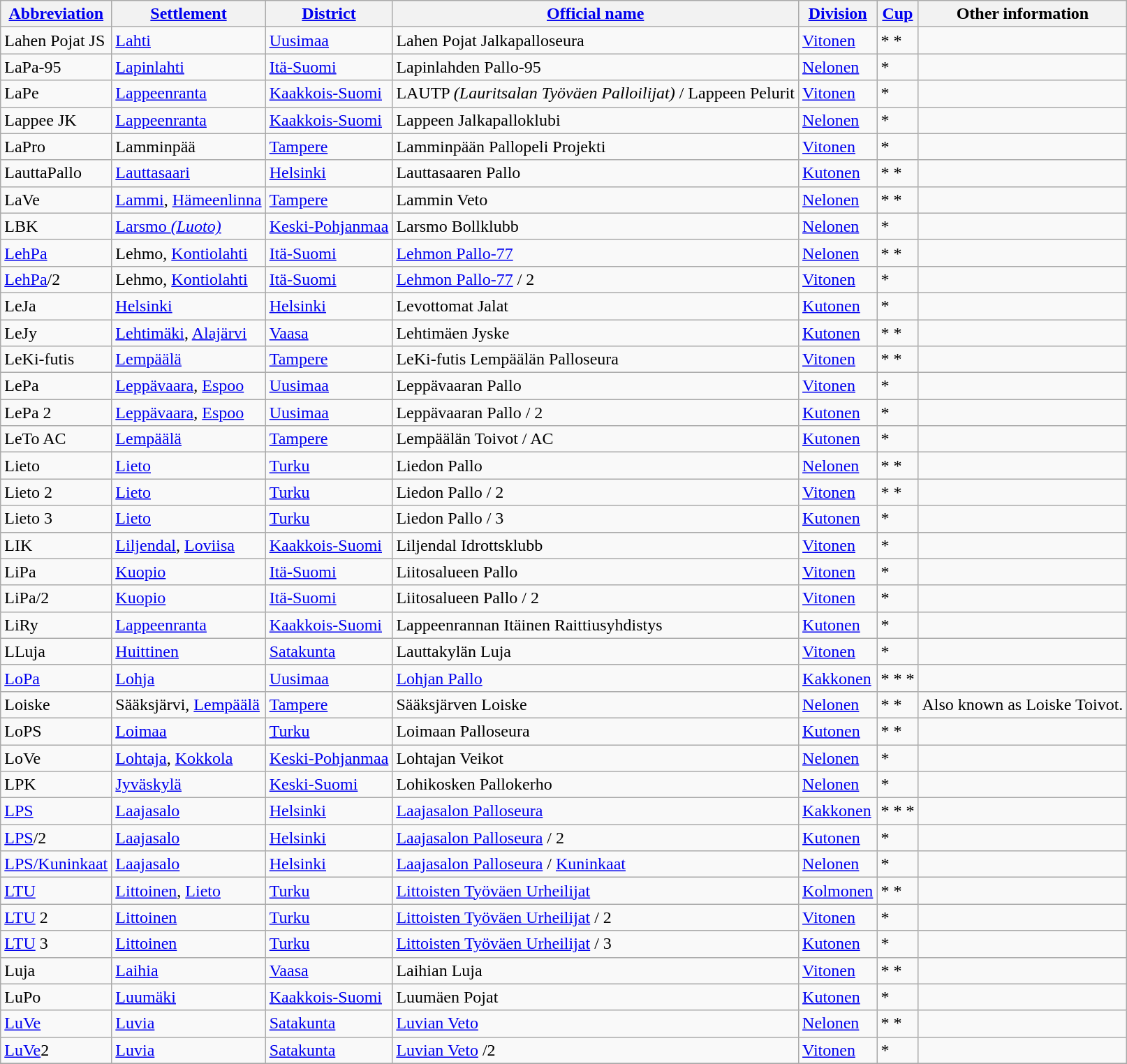<table class="wikitable" style="text-align:left">
<tr>
<th style= width="120px"><a href='#'>Abbreviation</a></th>
<th style= width="110px"><a href='#'>Settlement</a></th>
<th style= width="80px"><a href='#'>District</a></th>
<th style= width="200px"><a href='#'>Official name</a></th>
<th style= width="80px"><a href='#'>Division</a></th>
<th style= width="40px"><a href='#'>Cup</a></th>
<th style= width="220px">Other information</th>
</tr>
<tr>
<td>Lahen Pojat JS</td>
<td><a href='#'>Lahti</a></td>
<td><a href='#'>Uusimaa</a></td>
<td>Lahen Pojat Jalkapalloseura</td>
<td><a href='#'>Vitonen</a></td>
<td>* *</td>
<td></td>
</tr>
<tr>
<td>LaPa-95</td>
<td><a href='#'>Lapinlahti</a></td>
<td><a href='#'>Itä-Suomi</a></td>
<td>Lapinlahden Pallo-95</td>
<td><a href='#'>Nelonen</a></td>
<td>*</td>
<td></td>
</tr>
<tr>
<td>LaPe</td>
<td><a href='#'>Lappeenranta</a></td>
<td><a href='#'>Kaakkois-Suomi</a></td>
<td>LAUTP <em>(Lauritsalan Työväen Palloilijat)</em> / Lappeen Pelurit</td>
<td><a href='#'>Vitonen</a></td>
<td>*</td>
<td></td>
</tr>
<tr>
<td>Lappee JK</td>
<td><a href='#'>Lappeenranta</a></td>
<td><a href='#'>Kaakkois-Suomi</a></td>
<td>Lappeen Jalkapalloklubi</td>
<td><a href='#'>Nelonen</a></td>
<td>*</td>
<td></td>
</tr>
<tr>
<td>LaPro</td>
<td>Lamminpää</td>
<td><a href='#'>Tampere</a></td>
<td>Lamminpään Pallopeli Projekti</td>
<td><a href='#'>Vitonen</a></td>
<td>*</td>
<td></td>
</tr>
<tr>
<td>LauttaPallo</td>
<td><a href='#'>Lauttasaari</a></td>
<td><a href='#'>Helsinki</a></td>
<td>Lauttasaaren Pallo</td>
<td><a href='#'>Kutonen</a></td>
<td>* *</td>
<td></td>
</tr>
<tr>
<td>LaVe</td>
<td><a href='#'>Lammi</a>, <a href='#'>Hämeenlinna</a></td>
<td><a href='#'>Tampere</a></td>
<td>Lammin Veto</td>
<td><a href='#'>Nelonen</a></td>
<td>* *</td>
<td></td>
</tr>
<tr>
<td>LBK</td>
<td><a href='#'> Larsmo <em>(Luoto)</em></a></td>
<td><a href='#'>Keski-Pohjanmaa</a></td>
<td>Larsmo Bollklubb</td>
<td><a href='#'>Nelonen</a></td>
<td>*</td>
<td></td>
</tr>
<tr>
<td><a href='#'>LehPa</a></td>
<td>Lehmo, <a href='#'>Kontiolahti</a></td>
<td><a href='#'>Itä-Suomi</a></td>
<td><a href='#'>Lehmon Pallo-77</a></td>
<td><a href='#'>Nelonen</a></td>
<td>* *</td>
<td></td>
</tr>
<tr>
<td><a href='#'>LehPa</a>/2</td>
<td>Lehmo, <a href='#'>Kontiolahti</a></td>
<td><a href='#'>Itä-Suomi</a></td>
<td><a href='#'>Lehmon Pallo-77</a> / 2</td>
<td><a href='#'>Vitonen</a></td>
<td>*</td>
<td></td>
</tr>
<tr>
<td>LeJa</td>
<td><a href='#'>Helsinki</a></td>
<td><a href='#'>Helsinki</a></td>
<td>Levottomat Jalat</td>
<td><a href='#'>Kutonen</a></td>
<td>*</td>
<td></td>
</tr>
<tr>
<td>LeJy</td>
<td><a href='#'>Lehtimäki</a>, <a href='#'>Alajärvi</a></td>
<td><a href='#'>Vaasa</a></td>
<td>Lehtimäen Jyske</td>
<td><a href='#'>Kutonen</a></td>
<td>* *</td>
<td></td>
</tr>
<tr>
<td>LeKi-futis</td>
<td><a href='#'>Lempäälä</a></td>
<td><a href='#'>Tampere</a></td>
<td>LeKi-futis Lempäälän Palloseura</td>
<td><a href='#'>Vitonen</a></td>
<td>* *</td>
<td></td>
</tr>
<tr>
<td>LePa</td>
<td><a href='#'>Leppävaara</a>, <a href='#'>Espoo</a></td>
<td><a href='#'>Uusimaa</a></td>
<td>Leppävaaran Pallo</td>
<td><a href='#'>Vitonen</a></td>
<td>*</td>
<td></td>
</tr>
<tr>
<td>LePa 2</td>
<td><a href='#'>Leppävaara</a>, <a href='#'>Espoo</a></td>
<td><a href='#'>Uusimaa</a></td>
<td>Leppävaaran Pallo / 2</td>
<td><a href='#'>Kutonen</a></td>
<td>*</td>
<td></td>
</tr>
<tr>
<td>LeTo AC</td>
<td><a href='#'>Lempäälä</a></td>
<td><a href='#'>Tampere</a></td>
<td>Lempäälän Toivot / AC</td>
<td><a href='#'>Kutonen</a></td>
<td>*</td>
<td></td>
</tr>
<tr>
<td>Lieto</td>
<td><a href='#'>Lieto</a></td>
<td><a href='#'>Turku</a></td>
<td>Liedon Pallo</td>
<td><a href='#'>Nelonen</a></td>
<td>* *</td>
<td></td>
</tr>
<tr>
<td>Lieto 2</td>
<td><a href='#'>Lieto</a></td>
<td><a href='#'>Turku</a></td>
<td>Liedon Pallo / 2</td>
<td><a href='#'>Vitonen</a></td>
<td>* *</td>
<td></td>
</tr>
<tr>
<td>Lieto 3</td>
<td><a href='#'>Lieto</a></td>
<td><a href='#'>Turku</a></td>
<td>Liedon Pallo / 3</td>
<td><a href='#'>Kutonen</a></td>
<td>*</td>
<td></td>
</tr>
<tr>
<td>LIK</td>
<td><a href='#'>Liljendal</a>, <a href='#'>Loviisa</a></td>
<td><a href='#'>Kaakkois-Suomi</a></td>
<td>Liljendal Idrottsklubb</td>
<td><a href='#'>Vitonen</a></td>
<td>*</td>
<td></td>
</tr>
<tr>
<td>LiPa</td>
<td><a href='#'>Kuopio</a></td>
<td><a href='#'>Itä-Suomi</a></td>
<td>Liitosalueen Pallo</td>
<td><a href='#'>Vitonen</a></td>
<td>*</td>
<td></td>
</tr>
<tr>
<td>LiPa/2</td>
<td><a href='#'>Kuopio</a></td>
<td><a href='#'>Itä-Suomi</a></td>
<td>Liitosalueen Pallo / 2</td>
<td><a href='#'>Vitonen</a></td>
<td>*</td>
<td></td>
</tr>
<tr>
<td>LiRy</td>
<td><a href='#'>Lappeenranta</a></td>
<td><a href='#'>Kaakkois-Suomi</a></td>
<td>Lappeenrannan Itäinen Raittiusyhdistys</td>
<td><a href='#'>Kutonen</a></td>
<td>*</td>
<td></td>
</tr>
<tr>
<td>LLuja</td>
<td><a href='#'>Huittinen</a></td>
<td><a href='#'>Satakunta</a></td>
<td>Lauttakylän Luja</td>
<td><a href='#'>Vitonen</a></td>
<td>*</td>
<td></td>
</tr>
<tr>
<td><a href='#'>LoPa</a></td>
<td><a href='#'>Lohja</a></td>
<td><a href='#'>Uusimaa</a></td>
<td><a href='#'>Lohjan Pallo</a></td>
<td><a href='#'>Kakkonen</a></td>
<td>* * *</td>
<td></td>
</tr>
<tr>
<td>Loiske</td>
<td>Sääksjärvi, <a href='#'>Lempäälä</a></td>
<td><a href='#'>Tampere</a></td>
<td>Sääksjärven Loiske</td>
<td><a href='#'>Nelonen</a></td>
<td>* *</td>
<td>Also known as Loiske Toivot.</td>
</tr>
<tr>
<td>LoPS</td>
<td><a href='#'>Loimaa</a></td>
<td><a href='#'>Turku</a></td>
<td>Loimaan Palloseura</td>
<td><a href='#'>Kutonen</a></td>
<td>* *</td>
<td></td>
</tr>
<tr>
<td>LoVe</td>
<td><a href='#'>Lohtaja</a>, <a href='#'>Kokkola</a></td>
<td><a href='#'>Keski-Pohjanmaa</a></td>
<td>Lohtajan Veikot</td>
<td><a href='#'>Nelonen</a></td>
<td>*</td>
<td></td>
</tr>
<tr>
<td>LPK</td>
<td><a href='#'>Jyväskylä</a></td>
<td><a href='#'>Keski-Suomi</a></td>
<td>Lohikosken Pallokerho</td>
<td><a href='#'>Nelonen</a></td>
<td>*</td>
<td></td>
</tr>
<tr>
<td><a href='#'>LPS</a></td>
<td><a href='#'>Laajasalo</a></td>
<td><a href='#'>Helsinki</a></td>
<td><a href='#'>Laajasalon Palloseura</a></td>
<td><a href='#'>Kakkonen</a></td>
<td>* * *</td>
<td></td>
</tr>
<tr>
<td><a href='#'>LPS</a>/2</td>
<td><a href='#'>Laajasalo</a></td>
<td><a href='#'>Helsinki</a></td>
<td><a href='#'>Laajasalon Palloseura</a> / 2</td>
<td><a href='#'>Kutonen</a></td>
<td>*</td>
<td></td>
</tr>
<tr>
<td><a href='#'>LPS/Kuninkaat</a></td>
<td><a href='#'>Laajasalo</a></td>
<td><a href='#'>Helsinki</a></td>
<td><a href='#'>Laajasalon Palloseura</a> / <a href='#'>Kuninkaat</a></td>
<td><a href='#'>Nelonen</a></td>
<td>*</td>
<td></td>
</tr>
<tr>
<td><a href='#'>LTU</a></td>
<td><a href='#'>Littoinen</a>, <a href='#'>Lieto</a></td>
<td><a href='#'>Turku</a></td>
<td><a href='#'>Littoisten Työväen Urheilijat</a></td>
<td><a href='#'>Kolmonen</a></td>
<td>* *</td>
<td></td>
</tr>
<tr>
<td><a href='#'>LTU</a> 2</td>
<td><a href='#'>Littoinen</a></td>
<td><a href='#'>Turku</a></td>
<td><a href='#'>Littoisten Työväen Urheilijat</a> / 2</td>
<td><a href='#'>Vitonen</a></td>
<td>*</td>
<td></td>
</tr>
<tr>
<td><a href='#'>LTU</a> 3</td>
<td><a href='#'>Littoinen</a></td>
<td><a href='#'>Turku</a></td>
<td><a href='#'>Littoisten Työväen Urheilijat</a> / 3</td>
<td><a href='#'>Kutonen</a></td>
<td>*</td>
<td></td>
</tr>
<tr>
<td>Luja</td>
<td><a href='#'>Laihia</a></td>
<td><a href='#'>Vaasa</a></td>
<td>Laihian Luja</td>
<td><a href='#'>Vitonen</a></td>
<td>* *</td>
<td></td>
</tr>
<tr>
<td>LuPo</td>
<td><a href='#'>Luumäki</a></td>
<td><a href='#'>Kaakkois-Suomi</a></td>
<td>Luumäen Pojat</td>
<td><a href='#'>Kutonen</a></td>
<td>*</td>
<td></td>
</tr>
<tr>
<td><a href='#'>LuVe</a></td>
<td><a href='#'>Luvia</a></td>
<td><a href='#'>Satakunta</a></td>
<td><a href='#'>Luvian Veto</a></td>
<td><a href='#'>Nelonen</a></td>
<td>* *</td>
<td></td>
</tr>
<tr>
<td><a href='#'>LuVe</a>2</td>
<td><a href='#'>Luvia</a></td>
<td><a href='#'>Satakunta</a></td>
<td><a href='#'>Luvian Veto</a> /2</td>
<td><a href='#'>Vitonen</a></td>
<td>*</td>
<td></td>
</tr>
<tr>
</tr>
</table>
